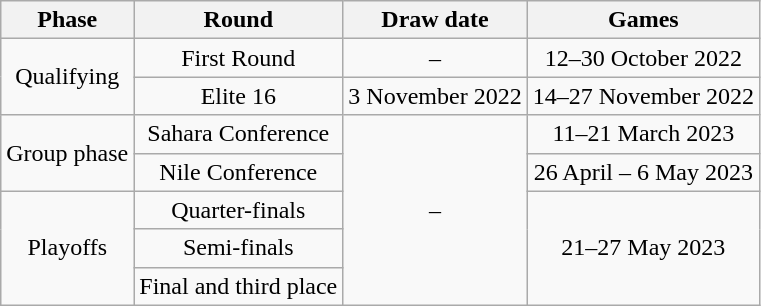<table class="wikitable" style="text-align:center;">
<tr>
<th>Phase</th>
<th>Round</th>
<th>Draw date</th>
<th>Games</th>
</tr>
<tr>
<td rowspan="2">Qualifying</td>
<td>First Round</td>
<td>–</td>
<td>12–30 October 2022</td>
</tr>
<tr>
<td>Elite 16</td>
<td>3 November 2022</td>
<td>14–27 November 2022</td>
</tr>
<tr>
<td rowspan="2">Group phase</td>
<td>Sahara Conference</td>
<td rowspan="5">–</td>
<td>11–21 March 2023</td>
</tr>
<tr>
<td>Nile Conference</td>
<td>26 April – 6 May 2023</td>
</tr>
<tr>
<td rowspan="3">Playoffs</td>
<td>Quarter-finals</td>
<td rowspan="3">21–27 May 2023</td>
</tr>
<tr>
<td>Semi-finals</td>
</tr>
<tr>
<td>Final and third place</td>
</tr>
</table>
